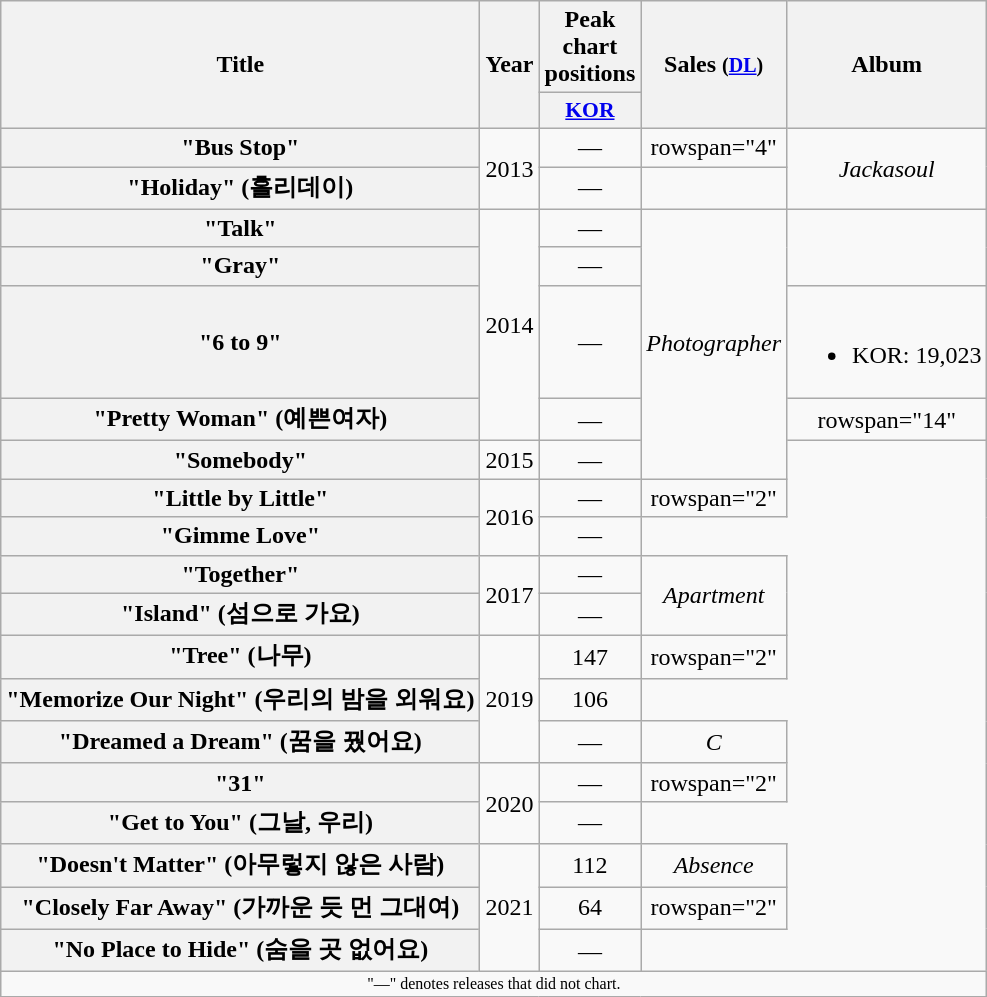<table class="wikitable plainrowheaders" style="text-align:center;">
<tr>
<th scope="col" rowspan="2">Title</th>
<th scope="col" rowspan="2">Year</th>
<th scope="col" colspan="1">Peak chart <br>positions</th>
<th scope="col" rowspan="2">Sales <small>(<a href='#'>DL</a>)</small></th>
<th scope="col" rowspan="2">Album</th>
</tr>
<tr>
<th scope="col" style="width:3.5em;font-size:90%;"><a href='#'>KOR</a><br></th>
</tr>
<tr>
<th scope="row">"Bus Stop"</th>
<td rowspan="2">2013</td>
<td>—</td>
<td>rowspan="4" </td>
<td rowspan="2"><em>Jackasoul</em></td>
</tr>
<tr>
<th scope="row">"Holiday" (홀리데이) </th>
<td>—</td>
</tr>
<tr>
<th scope="row">"Talk"</th>
<td rowspan="4">2014</td>
<td>—</td>
<td rowspan="5"><em>Photographer</em></td>
</tr>
<tr>
<th scope="row">"Gray" </th>
<td>—</td>
</tr>
<tr>
<th scope="row">"6 to 9" </th>
<td>—</td>
<td><br><ul><li>KOR: 19,023</li></ul></td>
</tr>
<tr>
<th scope="row">"Pretty Woman" (예쁜여자)</th>
<td>—</td>
<td>rowspan="14" </td>
</tr>
<tr>
<th scope="row">"Somebody" </th>
<td>2015</td>
<td>—</td>
</tr>
<tr>
<th scope="row">"Little by Little"</th>
<td rowspan="2">2016</td>
<td>—</td>
<td>rowspan="2" </td>
</tr>
<tr>
<th scope="row">"Gimme Love"</th>
<td>—</td>
</tr>
<tr>
<th scope="row">"Together"</th>
<td rowspan="2">2017</td>
<td>—</td>
<td rowspan="2"><em>Apartment</em></td>
</tr>
<tr>
<th scope="row">"Island" (섬으로 가요) </th>
<td>—</td>
</tr>
<tr>
<th scope="row">"Tree" (나무) </th>
<td rowspan="3">2019</td>
<td>147</td>
<td>rowspan="2" </td>
</tr>
<tr>
<th scope="row">"Memorize Our Night" (우리의 밤을 외워요)</th>
<td>106</td>
</tr>
<tr>
<th scope="row">"Dreamed a Dream" (꿈을 꿨어요)</th>
<td>—</td>
<td><em>C</em></td>
</tr>
<tr>
<th scope="row">"31"</th>
<td rowspan="2">2020</td>
<td>—</td>
<td>rowspan="2" </td>
</tr>
<tr>
<th scope="row">"Get to You" (그날, 우리)</th>
<td>—</td>
</tr>
<tr>
<th scope="row">"Doesn't Matter" (아무렇지 않은 사람)</th>
<td rowspan="3">2021</td>
<td>112</td>
<td><em>Absence</em></td>
</tr>
<tr>
<th scope="row">"Closely Far Away" (가까운 듯 먼 그대여)</th>
<td>64</td>
<td>rowspan="2" </td>
</tr>
<tr>
<th scope="row">"No Place to Hide" (숨을 곳 없어요)</th>
<td>—</td>
</tr>
<tr>
<td colspan="5" align="center" style="font-size:8pt;">"—" denotes releases that did not chart.</td>
</tr>
</table>
